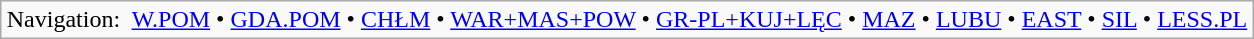<table class="wikitable"  style="margin:auto;">
<tr>
<td>Navigation:  <a href='#'>W.POM</a> • <a href='#'>GDA.POM</a> • <a href='#'>CHŁM</a> • <a href='#'>WAR+MAS+POW</a> • <a href='#'>GR-PL+KUJ+LĘC</a> • <a href='#'>MAZ</a> • <a href='#'>LUBU</a> • <a href='#'>EAST</a> • <a href='#'>SIL</a> • <a href='#'>LESS.PL</a></td>
</tr>
</table>
